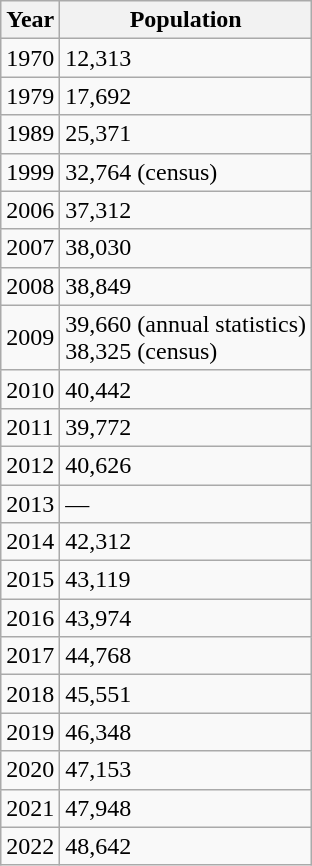<table class="wikitable">
<tr>
<th>Year</th>
<th>Population</th>
</tr>
<tr>
<td>1970</td>
<td>12,313</td>
</tr>
<tr>
<td>1979</td>
<td>17,692</td>
</tr>
<tr>
<td>1989</td>
<td>25,371</td>
</tr>
<tr>
<td>1999</td>
<td>32,764 (census)</td>
</tr>
<tr>
<td>2006</td>
<td>37,312</td>
</tr>
<tr>
<td>2007</td>
<td>38,030</td>
</tr>
<tr>
<td>2008</td>
<td>38,849</td>
</tr>
<tr>
<td>2009</td>
<td>39,660 (annual statistics)<br>38,325 (census)</td>
</tr>
<tr>
<td>2010</td>
<td>40,442</td>
</tr>
<tr>
<td>2011</td>
<td>39,772</td>
</tr>
<tr>
<td>2012</td>
<td>40,626</td>
</tr>
<tr>
<td>2013</td>
<td>—</td>
</tr>
<tr>
<td>2014</td>
<td>42,312</td>
</tr>
<tr>
<td>2015</td>
<td>43,119</td>
</tr>
<tr>
<td>2016</td>
<td>43,974</td>
</tr>
<tr>
<td>2017</td>
<td>44,768</td>
</tr>
<tr>
<td>2018</td>
<td>45,551</td>
</tr>
<tr>
<td>2019</td>
<td>46,348</td>
</tr>
<tr>
<td>2020</td>
<td>47,153</td>
</tr>
<tr>
<td>2021</td>
<td>47,948</td>
</tr>
<tr>
<td>2022</td>
<td>48,642</td>
</tr>
</table>
